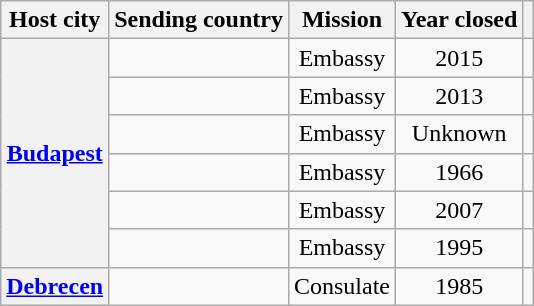<table class="wikitable plainrowheaders">
<tr>
<th scope="col">Host city</th>
<th scope="col">Sending country</th>
<th scope="col">Mission</th>
<th scope="col">Year closed</th>
<th scope="col"></th>
</tr>
<tr>
<th rowspan="6"><a href='#'>Budapest</a></th>
<td></td>
<td style="text-align:center;">Embassy</td>
<td style="text-align:center;">2015</td>
<td style="text-align:center;"></td>
</tr>
<tr>
<td></td>
<td style="text-align:center;">Embassy</td>
<td style="text-align:center;">2013</td>
<td style="text-align:center;"></td>
</tr>
<tr>
<td></td>
<td style="text-align:center;">Embassy</td>
<td style="text-align:center;">Unknown</td>
<td style="text-align:center;"></td>
</tr>
<tr>
<td></td>
<td style="text-align:center;">Embassy</td>
<td style="text-align:center;">1966</td>
<td style="text-align:center;"></td>
</tr>
<tr>
<td></td>
<td style="text-align:center;">Embassy</td>
<td style="text-align:center;">2007</td>
<td style="text-align:center;"></td>
</tr>
<tr>
<td></td>
<td style="text-align:center;">Embassy</td>
<td style="text-align:center;">1995</td>
<td style="text-align:center;"></td>
</tr>
<tr>
<th><a href='#'>Debrecen</a></th>
<td></td>
<td style="text-align:center;">Consulate</td>
<td style="text-align:center;">1985</td>
<td style="text-align:center;"></td>
</tr>
</table>
